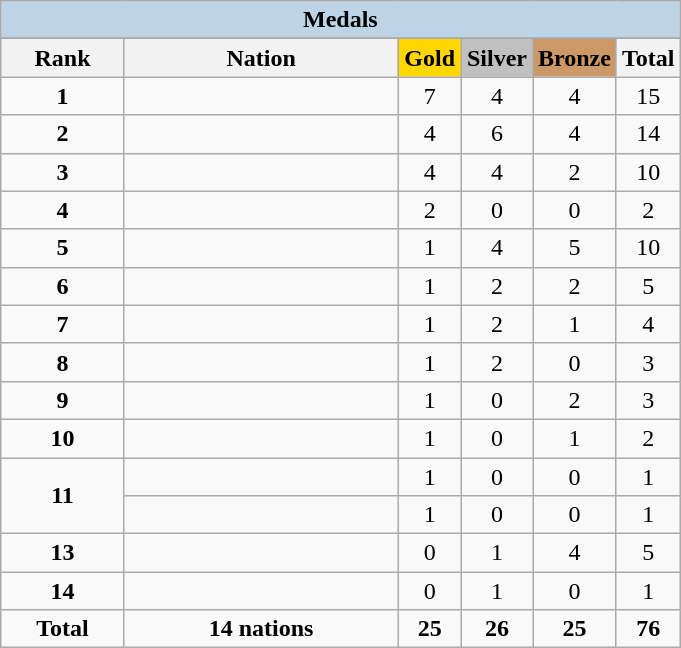<table class="wikitable" style="text-align:center">
<tr>
<td colspan="6" style="background:#BCD4E6"><strong>Medals</strong></td>
</tr>
<tr>
</tr>
<tr style="background-color:#EDEDED;">
<th width="75px" class="hintergrundfarbe5">Rank</th>
<th width="175px" class="hintergrundfarbe6">Nation</th>
<th style="background:    gold; width:35px ">Gold</th>
<th style="background:  silver; width:35px ">Silver</th>
<th style="background: #CC9966; width:35px ">Bronze</th>
<th width="35px">Total</th>
</tr>
<tr>
<td><strong>1</strong></td>
<td align=left></td>
<td>7</td>
<td>4</td>
<td>4</td>
<td>15</td>
</tr>
<tr>
<td><strong>2</strong></td>
<td align=left></td>
<td>4</td>
<td>6</td>
<td>4</td>
<td>14</td>
</tr>
<tr>
<td><strong>3</strong></td>
<td align=left><em></em></td>
<td>4</td>
<td>4</td>
<td>2</td>
<td>10</td>
</tr>
<tr>
<td><strong>4</strong></td>
<td align=left><em></em></td>
<td>2</td>
<td>0</td>
<td>0</td>
<td>2</td>
</tr>
<tr>
<td><strong>5</strong></td>
<td align=left></td>
<td>1</td>
<td>4</td>
<td>5</td>
<td>10</td>
</tr>
<tr>
<td><strong>6</strong></td>
<td align=left></td>
<td>1</td>
<td>2</td>
<td>2</td>
<td>5</td>
</tr>
<tr>
<td><strong>7</strong></td>
<td align="left"></td>
<td>1</td>
<td>2</td>
<td>1</td>
<td>4</td>
</tr>
<tr>
<td><strong>8</strong></td>
<td align="left"></td>
<td>1</td>
<td>2</td>
<td>0</td>
<td>3</td>
</tr>
<tr>
<td><strong>9</strong></td>
<td align=left></td>
<td>1</td>
<td>0</td>
<td>2</td>
<td>3</td>
</tr>
<tr>
<td><strong>10</strong></td>
<td align="left"></td>
<td>1</td>
<td>0</td>
<td>1</td>
<td>2</td>
</tr>
<tr>
<td rowspan="2"><strong>11</strong></td>
<td align="left"><em></em></td>
<td>1</td>
<td>0</td>
<td>0</td>
<td>1</td>
</tr>
<tr>
<td align=left></td>
<td>1</td>
<td>0</td>
<td>0</td>
<td>1</td>
</tr>
<tr>
<td><strong>13</strong></td>
<td align=left></td>
<td>0</td>
<td>1</td>
<td>4</td>
<td>5</td>
</tr>
<tr>
<td><strong>14</strong></td>
<td align=left></td>
<td>0</td>
<td>1</td>
<td>0</td>
<td>1</td>
</tr>
<tr>
<td><strong>Total</strong></td>
<td><strong>14 nations</strong></td>
<td><strong>25</strong></td>
<td><strong>26</strong></td>
<td><strong>25</strong></td>
<td><strong>76</strong></td>
</tr>
</table>
